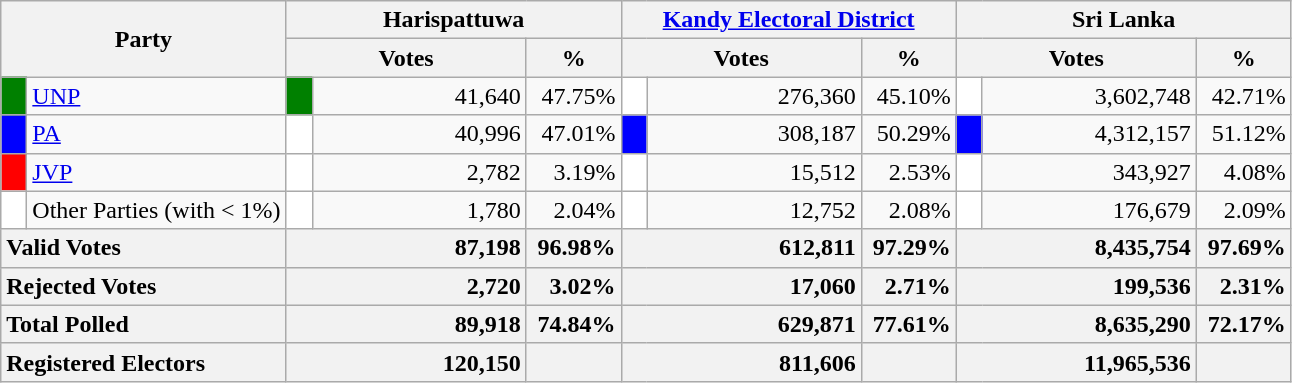<table class="wikitable">
<tr>
<th colspan="2" width="144px"rowspan="2">Party</th>
<th colspan="3" width="216px">Harispattuwa</th>
<th colspan="3" width="216px"><a href='#'>Kandy Electoral District</a></th>
<th colspan="3" width="216px">Sri Lanka</th>
</tr>
<tr>
<th colspan="2" width="144px">Votes</th>
<th>%</th>
<th colspan="2" width="144px">Votes</th>
<th>%</th>
<th colspan="2" width="144px">Votes</th>
<th>%</th>
</tr>
<tr>
<td style="background-color:green;" width="10px"></td>
<td style="text-align:left;"><a href='#'>UNP</a></td>
<td style="background-color:green;" width="10px"></td>
<td style="text-align:right;">41,640</td>
<td style="text-align:right;">47.75%</td>
<td style="background-color:white;" width="10px"></td>
<td style="text-align:right;">276,360</td>
<td style="text-align:right;">45.10%</td>
<td style="background-color:white;" width="10px"></td>
<td style="text-align:right;">3,602,748</td>
<td style="text-align:right;">42.71%</td>
</tr>
<tr>
<td style="background-color:blue;" width="10px"></td>
<td style="text-align:left;"><a href='#'>PA</a></td>
<td style="background-color:white;" width="10px"></td>
<td style="text-align:right;">40,996</td>
<td style="text-align:right;">47.01%</td>
<td style="background-color:blue;" width="10px"></td>
<td style="text-align:right;">308,187</td>
<td style="text-align:right;">50.29%</td>
<td style="background-color:blue;" width="10px"></td>
<td style="text-align:right;">4,312,157</td>
<td style="text-align:right;">51.12%</td>
</tr>
<tr>
<td style="background-color:red;" width="10px"></td>
<td style="text-align:left;"><a href='#'>JVP</a></td>
<td style="background-color:white;" width="10px"></td>
<td style="text-align:right;">2,782</td>
<td style="text-align:right;">3.19%</td>
<td style="background-color:white;" width="10px"></td>
<td style="text-align:right;">15,512</td>
<td style="text-align:right;">2.53%</td>
<td style="background-color:white;" width="10px"></td>
<td style="text-align:right;">343,927</td>
<td style="text-align:right;">4.08%</td>
</tr>
<tr>
<td style="background-color:white;" width="10px"></td>
<td style="text-align:left;">Other Parties (with < 1%)</td>
<td style="background-color:white;" width="10px"></td>
<td style="text-align:right;">1,780</td>
<td style="text-align:right;">2.04%</td>
<td style="background-color:white;" width="10px"></td>
<td style="text-align:right;">12,752</td>
<td style="text-align:right;">2.08%</td>
<td style="background-color:white;" width="10px"></td>
<td style="text-align:right;">176,679</td>
<td style="text-align:right;">2.09%</td>
</tr>
<tr>
<th colspan="2" width="144px"style="text-align:left;">Valid Votes</th>
<th style="text-align:right;"colspan="2" width="144px">87,198</th>
<th style="text-align:right;">96.98%</th>
<th style="text-align:right;"colspan="2" width="144px">612,811</th>
<th style="text-align:right;">97.29%</th>
<th style="text-align:right;"colspan="2" width="144px">8,435,754</th>
<th style="text-align:right;">97.69%</th>
</tr>
<tr>
<th colspan="2" width="144px"style="text-align:left;">Rejected Votes</th>
<th style="text-align:right;"colspan="2" width="144px">2,720</th>
<th style="text-align:right;">3.02%</th>
<th style="text-align:right;"colspan="2" width="144px">17,060</th>
<th style="text-align:right;">2.71%</th>
<th style="text-align:right;"colspan="2" width="144px">199,536</th>
<th style="text-align:right;">2.31%</th>
</tr>
<tr>
<th colspan="2" width="144px"style="text-align:left;">Total Polled</th>
<th style="text-align:right;"colspan="2" width="144px">89,918</th>
<th style="text-align:right;">74.84%</th>
<th style="text-align:right;"colspan="2" width="144px">629,871</th>
<th style="text-align:right;">77.61%</th>
<th style="text-align:right;"colspan="2" width="144px">8,635,290</th>
<th style="text-align:right;">72.17%</th>
</tr>
<tr>
<th colspan="2" width="144px"style="text-align:left;">Registered Electors</th>
<th style="text-align:right;"colspan="2" width="144px">120,150</th>
<th></th>
<th style="text-align:right;"colspan="2" width="144px">811,606</th>
<th></th>
<th style="text-align:right;"colspan="2" width="144px">11,965,536</th>
<th></th>
</tr>
</table>
